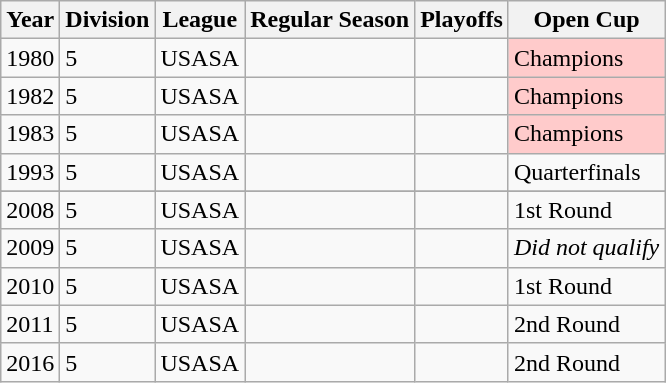<table class="wikitable">
<tr>
<th>Year</th>
<th>Division</th>
<th>League</th>
<th>Regular Season</th>
<th>Playoffs</th>
<th>Open Cup</th>
</tr>
<tr>
<td>1980</td>
<td>5</td>
<td>USASA</td>
<td></td>
<td></td>
<td bgcolor="#FFCBCB">Champions</td>
</tr>
<tr>
<td>1982</td>
<td>5</td>
<td>USASA</td>
<td></td>
<td></td>
<td bgcolor="#FFCBCB">Champions</td>
</tr>
<tr>
<td>1983</td>
<td>5</td>
<td>USASA</td>
<td></td>
<td></td>
<td bgcolor="#FFCBCB">Champions</td>
</tr>
<tr>
<td>1993</td>
<td>5</td>
<td>USASA</td>
<td></td>
<td></td>
<td>Quarterfinals</td>
</tr>
<tr>
</tr>
<tr>
<td>2008</td>
<td>5</td>
<td>USASA</td>
<td></td>
<td></td>
<td>1st Round</td>
</tr>
<tr>
<td>2009</td>
<td>5</td>
<td>USASA</td>
<td></td>
<td></td>
<td><em>Did not qualify</em></td>
</tr>
<tr>
<td>2010</td>
<td>5</td>
<td>USASA</td>
<td></td>
<td></td>
<td>1st Round</td>
</tr>
<tr>
<td>2011</td>
<td>5</td>
<td>USASA</td>
<td></td>
<td></td>
<td>2nd Round</td>
</tr>
<tr>
<td>2016</td>
<td>5</td>
<td>USASA</td>
<td></td>
<td></td>
<td>2nd Round</td>
</tr>
</table>
